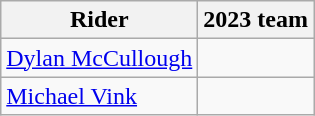<table class="wikitable">
<tr>
<th>Rider</th>
<th>2023 team</th>
</tr>
<tr>
<td><a href='#'>Dylan McCullough</a></td>
<td></td>
</tr>
<tr>
<td><a href='#'>Michael Vink</a></td>
<td></td>
</tr>
</table>
